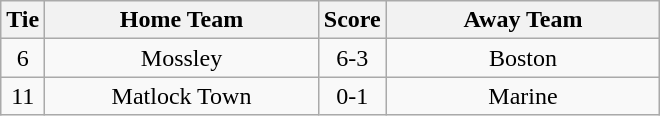<table class="wikitable" style="text-align:center;">
<tr>
<th width=20>Tie</th>
<th width=175>Home Team</th>
<th width=20>Score</th>
<th width=175>Away Team</th>
</tr>
<tr>
<td>6</td>
<td>Mossley</td>
<td>6-3</td>
<td>Boston</td>
</tr>
<tr>
<td>11</td>
<td>Matlock Town</td>
<td>0-1</td>
<td>Marine</td>
</tr>
</table>
